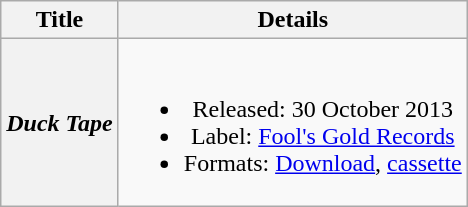<table class="wikitable plainrowheaders" style="text-align:center;">
<tr>
<th scope="col">Title</th>
<th scope="col">Details</th>
</tr>
<tr>
<th scope="row"><em>Duck Tape</em></th>
<td><br><ul><li>Released: 30 October 2013</li><li>Label: <a href='#'>Fool's Gold Records</a></li><li>Formats: <a href='#'>Download</a>, <a href='#'>cassette</a></li></ul></td>
</tr>
</table>
